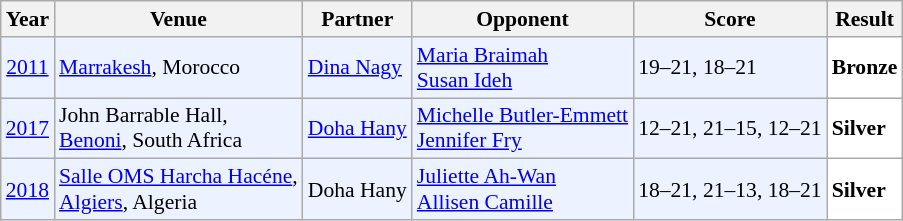<table class="sortable wikitable" style="font-size: 90%;">
<tr>
<th>Year</th>
<th>Venue</th>
<th>Partner</th>
<th>Opponent</th>
<th>Score</th>
<th>Result</th>
</tr>
<tr style="background:#ECF2FF">
<td align="center"><a href='#'>2011</a></td>
<td align="left"><a href='#'>Marrakesh</a>, Morocco</td>
<td align="left"> <a href='#'>Dina Nagy</a></td>
<td align="left"> <a href='#'>Maria Braimah</a> <br>  <a href='#'>Susan Ideh</a></td>
<td align="left">19–21, 18–21</td>
<td style="text-align:left; background:white"> <strong>Bronze</strong></td>
</tr>
<tr style="background:#ECF2FF">
<td align="center"><a href='#'>2017</a></td>
<td align="left">John Barrable Hall,<br><a href='#'>Benoni</a>, South Africa</td>
<td align="left"> <a href='#'>Doha Hany</a></td>
<td align="left"> <a href='#'>Michelle Butler-Emmett</a> <br>  <a href='#'>Jennifer Fry</a></td>
<td align="left">12–21, 21–15, 12–21</td>
<td style="text-align:left; background:white"> <strong>Silver</strong></td>
</tr>
<tr style="background:#ECF2FF">
<td align="center"><a href='#'>2018</a></td>
<td align="left"><a href='#'>Salle OMS Harcha Hacéne</a>,<br><a href='#'>Algiers</a>, Algeria</td>
<td align="left"> Doha Hany</td>
<td align="left"> <a href='#'>Juliette Ah-Wan</a> <br>  <a href='#'>Allisen Camille</a></td>
<td align="left">18–21, 21–13, 18–21</td>
<td style="text-align:left; background:white"> <strong>Silver</strong></td>
</tr>
</table>
